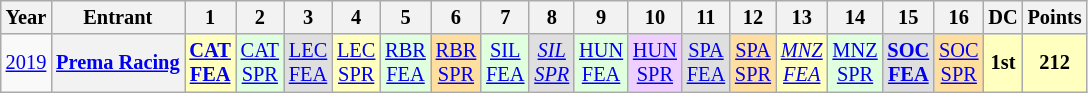<table class="wikitable" style="text-align:center; font-size:85%">
<tr>
<th>Year</th>
<th>Entrant</th>
<th>1</th>
<th>2</th>
<th>3</th>
<th>4</th>
<th>5</th>
<th>6</th>
<th>7</th>
<th>8</th>
<th>9</th>
<th>10</th>
<th>11</th>
<th>12</th>
<th>13</th>
<th>14</th>
<th>15</th>
<th>16</th>
<th>DC</th>
<th>Points</th>
</tr>
<tr>
<td><a href='#'>2019</a></td>
<th nowrap><a href='#'>Prema Racing</a></th>
<td style="background:#FFFFBF;"><strong><a href='#'>CAT<br>FEA</a></strong><br></td>
<td style="background:#DFFFDF;"><a href='#'>CAT<br>SPR</a><br></td>
<td style="background:#DFDFDF;"><a href='#'>LEC<br>FEA</a><br></td>
<td style="background:#FFFFBF;"><a href='#'>LEC<br>SPR</a><br></td>
<td style="background:#DFFFDF;"><a href='#'>RBR<br>FEA</a><br></td>
<td style="background:#FFDF9F;"><a href='#'>RBR<br>SPR</a><br></td>
<td style="background:#DFFFDF;"><a href='#'>SIL<br>FEA</a><br></td>
<td style="background:#DFDFDF;"><em><a href='#'>SIL<br>SPR</a></em><br></td>
<td style="background:#DFFFDF;"><a href='#'>HUN<br>FEA</a><br></td>
<td style="background:#EFCFFF;"><a href='#'>HUN<br>SPR</a><br></td>
<td style="background:#DFDFDF;"><a href='#'>SPA<br>FEA</a><br></td>
<td style="background:#FFDF9F;"><a href='#'>SPA<br>SPR</a><br></td>
<td style="background:#FFFFBF;"><em><a href='#'>MNZ<br>FEA</a></em><br></td>
<td style="background:#DFFFDF;"><a href='#'>MNZ<br>SPR</a><br></td>
<td style="background:#DFDFDF;"><strong><a href='#'>SOC<br>FEA</a></strong><br></td>
<td style="background:#FFDF9F;"><a href='#'>SOC<br>SPR</a><br></td>
<th style="background:#FFFFBF;">1st</th>
<th style="background:#FFFFBF;">212</th>
</tr>
</table>
